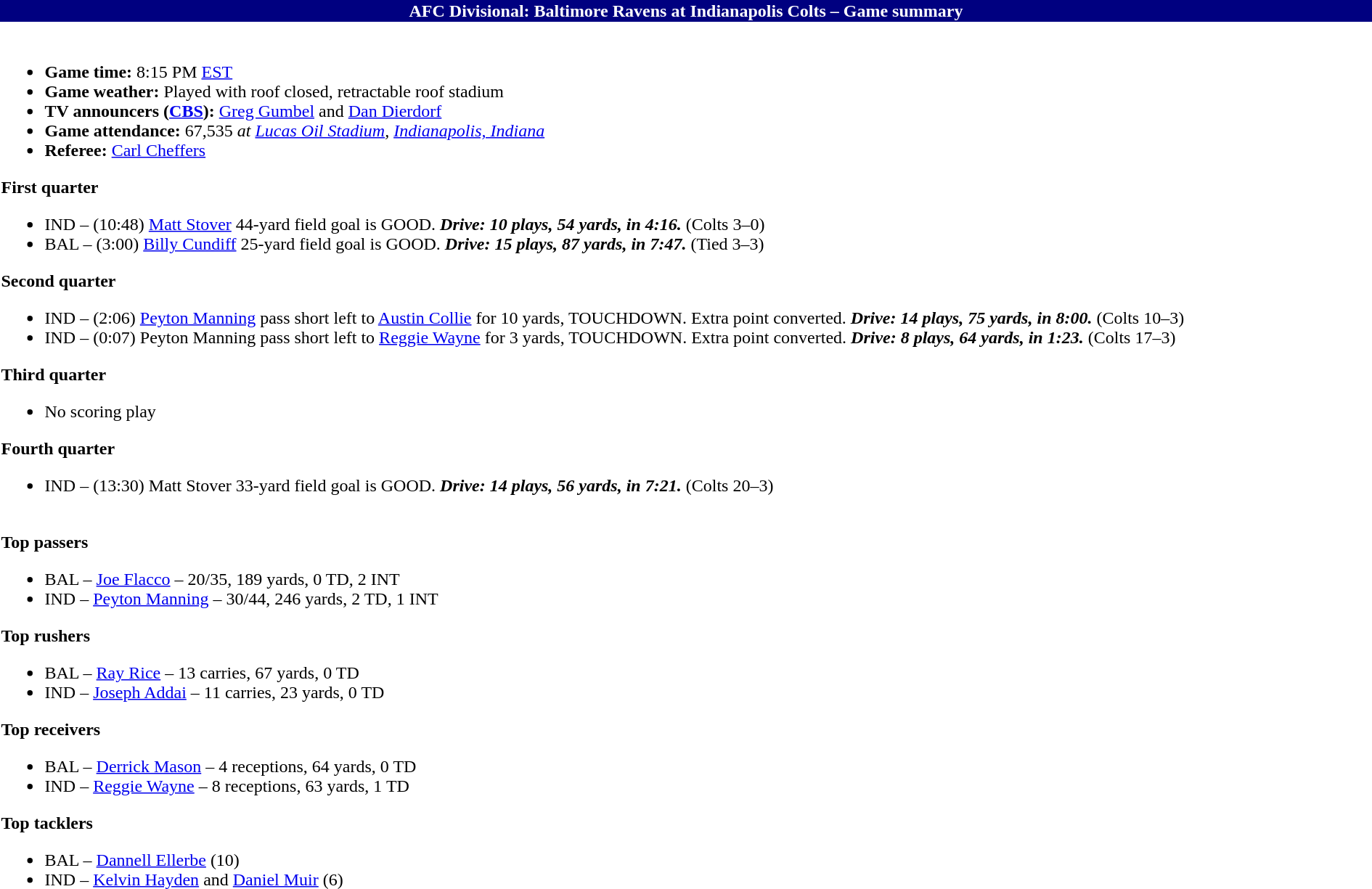<table class="toccolours"  style="width:100%; margin:auto;">
<tr>
<th style="background:navy;color:white;">AFC Divisional: Baltimore Ravens at Indianapolis Colts – Game summary</th>
</tr>
<tr>
<td><br>
<ul><li><strong>Game time:</strong> 8:15 PM <a href='#'>EST</a></li><li><strong>Game weather:</strong> Played with roof closed, retractable roof stadium</li><li><strong>TV announcers (<a href='#'>CBS</a>):</strong> <a href='#'>Greg Gumbel</a> and <a href='#'>Dan Dierdorf</a></li><li><strong>Game attendance:</strong> 67,535 <em>at <a href='#'>Lucas Oil Stadium</a>, <a href='#'>Indianapolis, Indiana</a></em></li><li><strong>Referee:</strong> <a href='#'>Carl Cheffers</a></li></ul><strong>First quarter</strong><ul><li>IND – (10:48) <a href='#'>Matt Stover</a> 44-yard field goal is GOOD. <strong><em>Drive: 10 plays, 54 yards, in 4:16.</em></strong> (Colts 3–0)</li><li>BAL – (3:00) <a href='#'>Billy Cundiff</a> 25-yard field goal is GOOD. <strong><em>Drive: 15 plays, 87 yards, in 7:47.</em></strong> (Tied 3–3)</li></ul><strong>Second quarter</strong><ul><li>IND – (2:06) <a href='#'>Peyton Manning</a> pass short left to <a href='#'>Austin Collie</a> for 10 yards, TOUCHDOWN. Extra point converted. <strong><em>Drive: 14 plays, 75 yards, in 8:00.</em></strong> (Colts 10–3)</li><li>IND – (0:07) Peyton Manning pass short left to <a href='#'>Reggie Wayne</a> for 3 yards, TOUCHDOWN. Extra point converted. <strong><em>Drive: 8 plays, 64 yards, in 1:23.</em></strong> (Colts 17–3)</li></ul><strong>Third quarter</strong><ul><li>No scoring play</li></ul><strong>Fourth quarter</strong><ul><li>IND – (13:30) Matt Stover 33-yard field goal is GOOD. <strong><em>Drive: 14 plays, 56 yards, in 7:21.</em></strong> (Colts 20–3)</li></ul>
<br><strong>Top passers</strong><ul><li>BAL – <a href='#'>Joe Flacco</a> – 20/35, 189 yards, 0 TD, 2 INT</li><li>IND – <a href='#'>Peyton Manning</a> – 30/44, 246 yards, 2 TD, 1 INT</li></ul><strong>Top rushers</strong><ul><li>BAL – <a href='#'>Ray Rice</a> – 13 carries, 67 yards, 0 TD</li><li>IND – <a href='#'>Joseph Addai</a> – 11 carries, 23 yards, 0 TD</li></ul><strong>Top receivers</strong><ul><li>BAL – <a href='#'>Derrick Mason</a> – 4 receptions, 64 yards, 0 TD</li><li>IND – <a href='#'>Reggie Wayne</a> – 8 receptions, 63 yards, 1 TD</li></ul><strong>Top tacklers</strong><ul><li>BAL – <a href='#'>Dannell Ellerbe</a> (10)</li><li>IND – <a href='#'>Kelvin Hayden</a> and <a href='#'>Daniel Muir</a> (6)</li></ul></td>
</tr>
</table>
